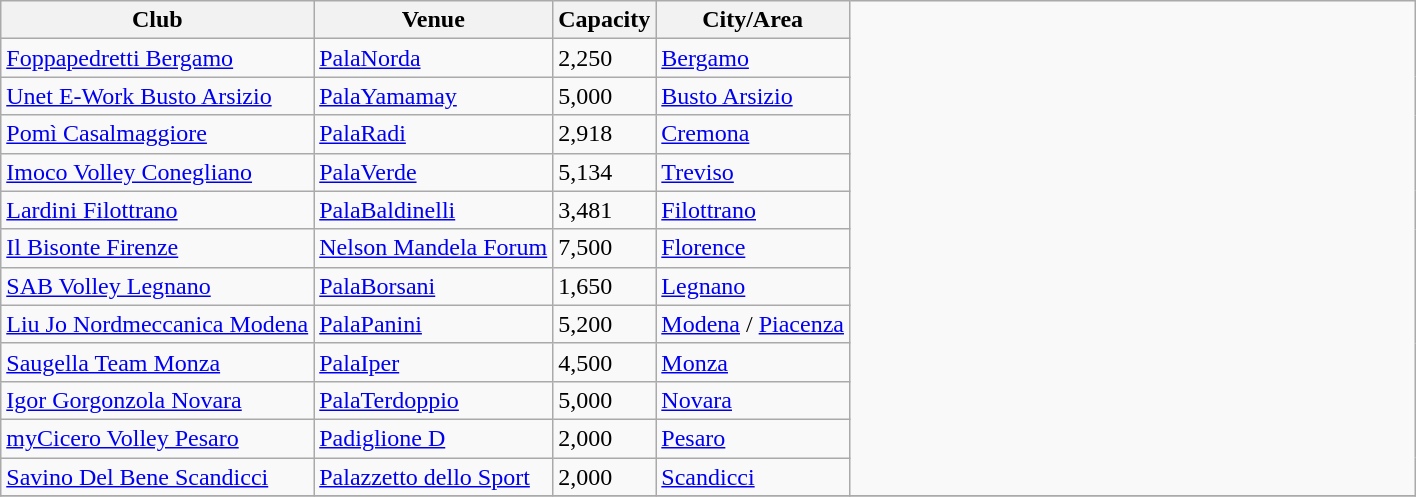<table class="wikitable sortable">
<tr>
<th>Club</th>
<th>Venue</th>
<th>Capacity</th>
<th>City/Area</th>
<td width=40% rowspan=13></td>
</tr>
<tr>
<td><a href='#'>Foppapedretti Bergamo</a></td>
<td><a href='#'>PalaNorda</a></td>
<td>2,250</td>
<td><a href='#'>Bergamo</a></td>
</tr>
<tr>
<td><a href='#'>Unet E-Work Busto Arsizio</a></td>
<td><a href='#'>PalaYamamay</a></td>
<td>5,000</td>
<td><a href='#'>Busto Arsizio</a></td>
</tr>
<tr>
<td><a href='#'>Pomì Casalmaggiore</a></td>
<td><a href='#'>PalaRadi</a></td>
<td>2,918</td>
<td><a href='#'>Cremona</a></td>
</tr>
<tr>
<td><a href='#'>Imoco Volley Conegliano</a></td>
<td><a href='#'>PalaVerde</a></td>
<td>5,134</td>
<td><a href='#'>Treviso</a></td>
</tr>
<tr>
<td><a href='#'>Lardini Filottrano</a></td>
<td><a href='#'>PalaBaldinelli</a></td>
<td>3,481</td>
<td><a href='#'>Filottrano</a></td>
</tr>
<tr>
<td><a href='#'>Il Bisonte Firenze</a></td>
<td><a href='#'>Nelson Mandela Forum</a></td>
<td>7,500</td>
<td><a href='#'>Florence</a></td>
</tr>
<tr>
<td><a href='#'>SAB Volley Legnano</a></td>
<td><a href='#'>PalaBorsani</a></td>
<td>1,650</td>
<td><a href='#'>Legnano</a></td>
</tr>
<tr>
<td><a href='#'>Liu Jo Nordmeccanica Modena</a></td>
<td><a href='#'>PalaPanini</a></td>
<td>5,200</td>
<td><a href='#'>Modena</a> / <a href='#'>Piacenza</a></td>
</tr>
<tr>
<td><a href='#'>Saugella Team Monza</a></td>
<td><a href='#'>PalaIper</a></td>
<td>4,500</td>
<td><a href='#'>Monza</a></td>
</tr>
<tr>
<td><a href='#'>Igor Gorgonzola Novara</a></td>
<td><a href='#'>PalaTerdoppio</a></td>
<td>5,000</td>
<td><a href='#'>Novara</a></td>
</tr>
<tr>
<td><a href='#'>myCicero Volley Pesaro</a></td>
<td><a href='#'>Padiglione D</a></td>
<td>2,000</td>
<td><a href='#'>Pesaro</a></td>
</tr>
<tr>
<td><a href='#'>Savino Del Bene Scandicci</a></td>
<td><a href='#'>Palazzetto dello Sport</a></td>
<td>2,000</td>
<td><a href='#'>Scandicci</a></td>
</tr>
<tr>
</tr>
</table>
